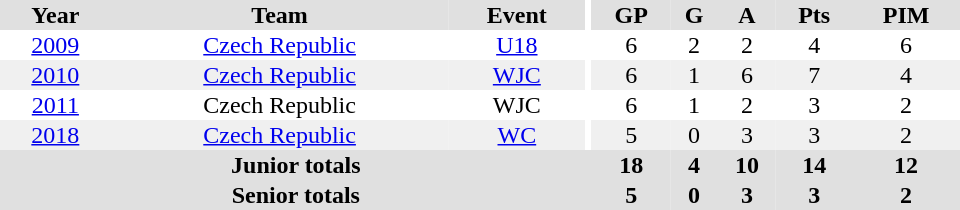<table border="0" cellpadding="1" cellspacing="0" ID="Table3" style="text-align:center; width:40em">
<tr bgcolor="#e0e0e0">
<th>Year</th>
<th>Team</th>
<th>Event</th>
<th rowspan="102" bgcolor="#ffffff"></th>
<th>GP</th>
<th>G</th>
<th>A</th>
<th>Pts</th>
<th>PIM</th>
</tr>
<tr>
<td><a href='#'>2009</a></td>
<td><a href='#'>Czech Republic</a></td>
<td><a href='#'>U18</a></td>
<td>6</td>
<td>2</td>
<td>2</td>
<td>4</td>
<td>6</td>
</tr>
<tr bgcolor="#f0f0f0">
<td><a href='#'>2010</a></td>
<td><a href='#'>Czech Republic</a></td>
<td><a href='#'>WJC</a></td>
<td>6</td>
<td>1</td>
<td>6</td>
<td>7</td>
<td>4</td>
</tr>
<tr>
<td><a href='#'>2011</a></td>
<td>Czech Republic</td>
<td>WJC</td>
<td>6</td>
<td>1</td>
<td>2</td>
<td>3</td>
<td>2</td>
</tr>
<tr bgcolor="#f0f0f0">
<td><a href='#'>2018</a></td>
<td><a href='#'>Czech Republic</a></td>
<td><a href='#'>WC</a></td>
<td>5</td>
<td>0</td>
<td>3</td>
<td>3</td>
<td>2</td>
</tr>
<tr bgcolor="#e0e0e0">
<th colspan="4">Junior totals</th>
<th>18</th>
<th>4</th>
<th>10</th>
<th>14</th>
<th>12</th>
</tr>
<tr bgcolor="#e0e0e0">
<th colspan="4">Senior totals</th>
<th>5</th>
<th>0</th>
<th>3</th>
<th>3</th>
<th>2</th>
</tr>
</table>
